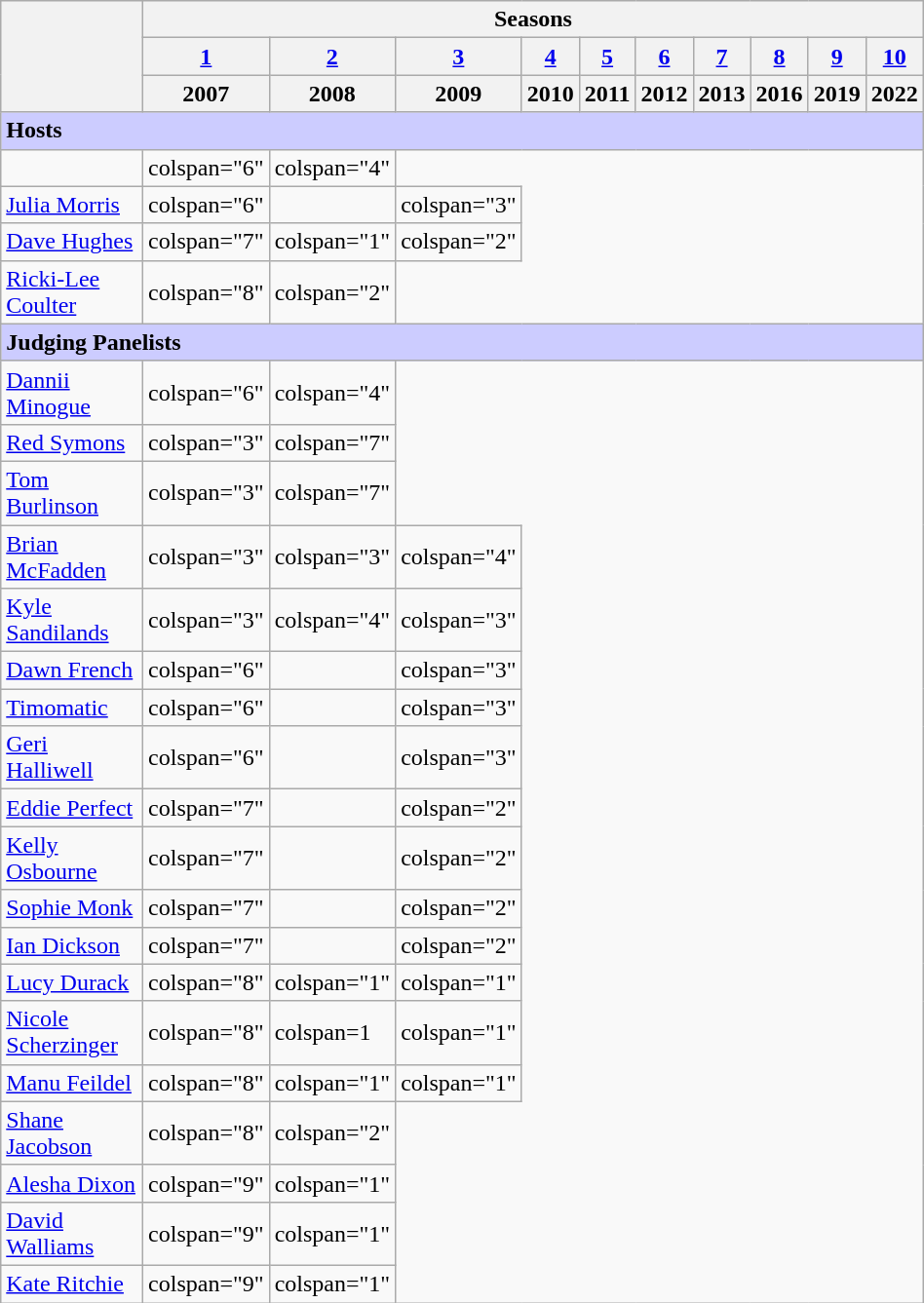<table class="wikitable plainrowheaders" style="width: 50%;">
<tr>
<th scope="col" rowspan="3"></th>
<th colspan="10" scope="col">Seasons</th>
</tr>
<tr>
<th scope="col"><a href='#'>1</a></th>
<th scope="col"><a href='#'>2</a></th>
<th scope="col"><a href='#'>3</a></th>
<th scope="col"><a href='#'>4</a></th>
<th scope="col"><a href='#'>5</a></th>
<th scope="col"><a href='#'>6</a></th>
<th scope="col"><a href='#'>7</a></th>
<th scope="col"><a href='#'>8</a></th>
<th scope="col"><a href='#'>9</a></th>
<th scope="col"><a href='#'>10</a></th>
</tr>
<tr>
<th scope="col">2007</th>
<th scope="col">2008</th>
<th scope="col">2009</th>
<th scope="col">2010</th>
<th scope="col">2011</th>
<th scope="col">2012</th>
<th scope="col">2013</th>
<th scope="col">2016</th>
<th scope="col">2019</th>
<th scope="col">2022</th>
</tr>
<tr>
<td colspan="11" scope="row" style="background-color:#ccccff;"><strong>Hosts</strong></td>
</tr>
<tr>
<td></td>
<td>colspan="6" </td>
<td>colspan="4" </td>
</tr>
<tr>
<td><a href='#'>Julia Morris</a></td>
<td>colspan="6" </td>
<td></td>
<td>colspan="3" </td>
</tr>
<tr>
<td><a href='#'>Dave Hughes</a></td>
<td>colspan="7" </td>
<td>colspan="1" </td>
<td>colspan="2" </td>
</tr>
<tr>
<td><a href='#'>Ricki-Lee Coulter</a></td>
<td>colspan="8" </td>
<td>colspan="2" </td>
</tr>
<tr>
<td colspan="11" scope="row" style="background-color:#ccccff;"><strong>Judging Panelists</strong></td>
</tr>
<tr>
<td><a href='#'>Dannii Minogue</a></td>
<td>colspan="6" </td>
<td>colspan="4" </td>
</tr>
<tr>
<td><a href='#'>Red Symons</a></td>
<td>colspan="3" </td>
<td>colspan="7" </td>
</tr>
<tr>
<td><a href='#'>Tom Burlinson</a></td>
<td>colspan="3" </td>
<td>colspan="7" </td>
</tr>
<tr>
<td><a href='#'>Brian McFadden</a></td>
<td>colspan="3" </td>
<td>colspan="3" </td>
<td>colspan="4" </td>
</tr>
<tr>
<td><a href='#'>Kyle Sandilands</a></td>
<td>colspan="3" </td>
<td>colspan="4" </td>
<td>colspan="3" </td>
</tr>
<tr>
<td><a href='#'>Dawn French</a></td>
<td>colspan="6" </td>
<td></td>
<td>colspan="3" </td>
</tr>
<tr>
<td><a href='#'>Timomatic</a></td>
<td>colspan="6" </td>
<td></td>
<td>colspan="3" </td>
</tr>
<tr>
<td><a href='#'>Geri Halliwell</a></td>
<td>colspan="6" </td>
<td></td>
<td>colspan="3" </td>
</tr>
<tr>
<td><a href='#'>Eddie Perfect</a></td>
<td>colspan="7" </td>
<td></td>
<td>colspan="2" </td>
</tr>
<tr>
<td><a href='#'>Kelly Osbourne</a></td>
<td>colspan="7" </td>
<td></td>
<td>colspan="2" </td>
</tr>
<tr>
<td><a href='#'>Sophie Monk</a></td>
<td>colspan="7" </td>
<td></td>
<td>colspan="2" </td>
</tr>
<tr>
<td><a href='#'>Ian Dickson</a></td>
<td>colspan="7" </td>
<td></td>
<td>colspan="2" </td>
</tr>
<tr>
<td><a href='#'>Lucy Durack</a></td>
<td>colspan="8" </td>
<td>colspan="1" </td>
<td>colspan="1" </td>
</tr>
<tr>
<td><a href='#'>Nicole Scherzinger</a></td>
<td>colspan="8" </td>
<td>colspan=1 </td>
<td>colspan="1" </td>
</tr>
<tr>
<td><a href='#'>Manu Feildel</a></td>
<td>colspan="8" </td>
<td>colspan="1" </td>
<td>colspan="1" </td>
</tr>
<tr>
<td><a href='#'>Shane Jacobson</a></td>
<td>colspan="8" </td>
<td>colspan="2" </td>
</tr>
<tr>
<td><a href='#'>Alesha Dixon</a></td>
<td>colspan="9" </td>
<td>colspan="1" </td>
</tr>
<tr>
<td><a href='#'>David Walliams</a></td>
<td>colspan="9" </td>
<td>colspan="1"</td>
</tr>
<tr>
<td><a href='#'>Kate Ritchie</a></td>
<td>colspan="9" </td>
<td>colspan="1" </td>
</tr>
</table>
